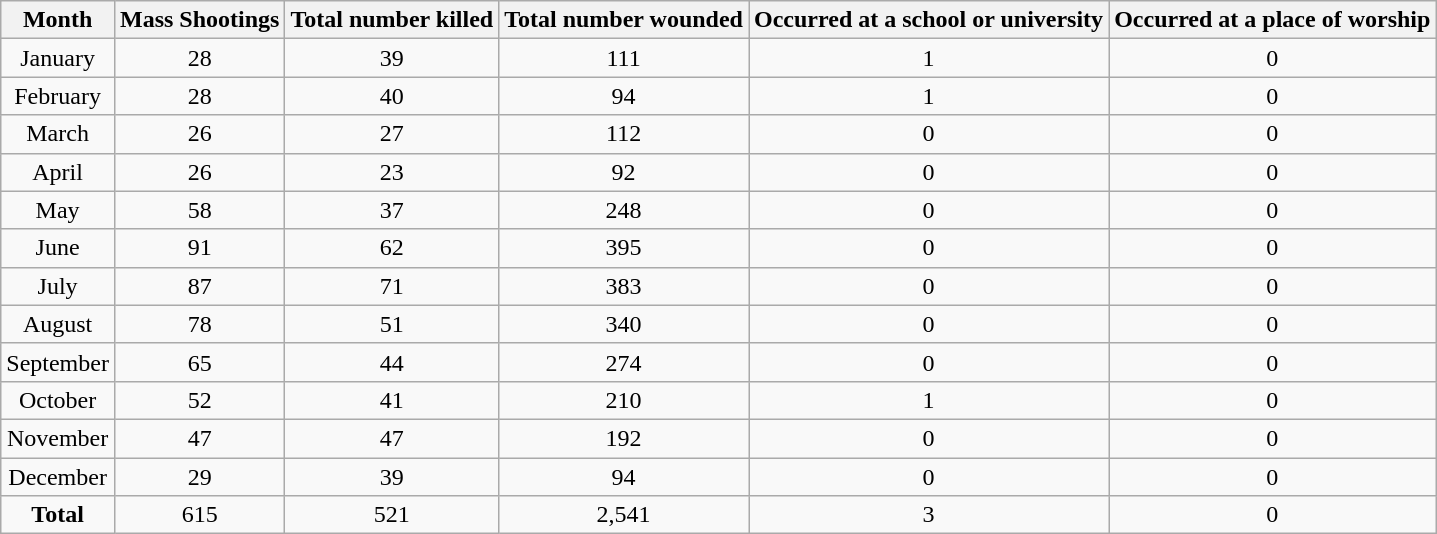<table class="wikitable sortable mw-datatable" style="text-align:center;">
<tr>
<th>Month</th>
<th>Mass Shootings</th>
<th>Total number killed</th>
<th>Total number wounded</th>
<th>Occurred at a school or university</th>
<th>Occurred at a place of worship</th>
</tr>
<tr>
<td>January</td>
<td>28</td>
<td>39</td>
<td>111</td>
<td>1</td>
<td>0</td>
</tr>
<tr>
<td>February</td>
<td>28</td>
<td>40</td>
<td>94</td>
<td>1</td>
<td>0</td>
</tr>
<tr>
<td>March</td>
<td>26</td>
<td>27</td>
<td>112</td>
<td>0</td>
<td>0</td>
</tr>
<tr>
<td>April</td>
<td>26</td>
<td>23</td>
<td>92</td>
<td>0</td>
<td>0</td>
</tr>
<tr>
<td>May</td>
<td>58</td>
<td>37</td>
<td>248</td>
<td>0</td>
<td>0</td>
</tr>
<tr>
<td>June</td>
<td>91</td>
<td>62</td>
<td>395</td>
<td>0</td>
<td>0</td>
</tr>
<tr>
<td>July</td>
<td>87</td>
<td>71</td>
<td>383</td>
<td>0</td>
<td>0</td>
</tr>
<tr>
<td>August</td>
<td>78</td>
<td>51</td>
<td>340</td>
<td>0</td>
<td>0</td>
</tr>
<tr>
<td>September</td>
<td>65</td>
<td>44</td>
<td>274</td>
<td>0</td>
<td>0</td>
</tr>
<tr>
<td>October</td>
<td>52</td>
<td>41</td>
<td>210</td>
<td>1</td>
<td>0</td>
</tr>
<tr>
<td>November</td>
<td>47</td>
<td>47</td>
<td>192</td>
<td>0</td>
<td>0</td>
</tr>
<tr>
<td>December</td>
<td>29</td>
<td>39</td>
<td>94</td>
<td>0</td>
<td>0</td>
</tr>
<tr>
<td><strong>Total</strong></td>
<td>615</td>
<td>521</td>
<td>2,541</td>
<td>3</td>
<td>0</td>
</tr>
</table>
